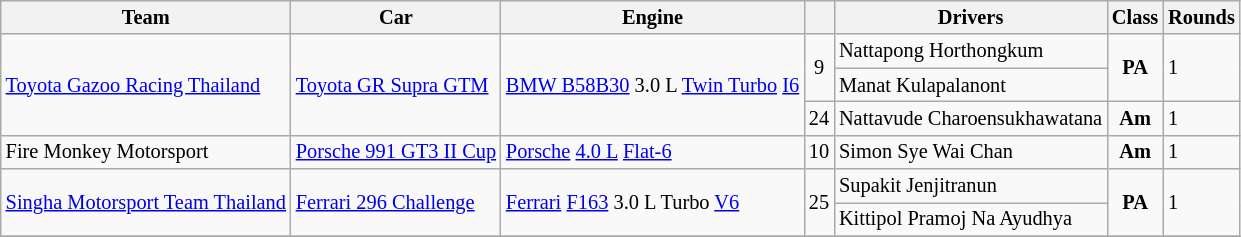<table class="wikitable" style="font-size: 85%;">
<tr>
<th>Team</th>
<th>Car</th>
<th>Engine</th>
<th></th>
<th>Drivers</th>
<th>Class</th>
<th>Rounds</th>
</tr>
<tr>
<td rowspan="3"> <a href='#'>Toyota Gazoo Racing Thailand</a></td>
<td rowspan="3"><a href='#'>Toyota GR Supra GTM</a></td>
<td rowspan="3"><a href='#'>BMW B58B30</a> 3.0 L <a href='#'>Twin Turbo</a> <a href='#'>I6</a></td>
<td rowspan="2" align=center>9</td>
<td> Nattapong Horthongkum</td>
<td rowspan="2" align=center><strong><span>PA</span></strong></td>
<td rowspan="2">1</td>
</tr>
<tr>
<td> Manat Kulapalanont</td>
</tr>
<tr>
<td align=center>24</td>
<td> Nattavude Charoensukhawatana</td>
<td align=center><strong><span>Am</span></strong></td>
<td>1</td>
</tr>
<tr>
<td> Fire Monkey Motorsport</td>
<td><a href='#'>Porsche 991 GT3 II Cup</a></td>
<td><a href='#'>Porsche</a> <a href='#'>4.0 L</a> <a href='#'>Flat-6</a></td>
<td align=center>10</td>
<td> Simon Sye Wai Chan</td>
<td align=center><strong><span>Am</span></strong></td>
<td>1</td>
</tr>
<tr>
<td rowspan="2"> <a href='#'>Singha Motorsport Team Thailand</a></td>
<td rowspan="2"><a href='#'>Ferrari 296 Challenge</a></td>
<td rowspan="2"><a href='#'>Ferrari</a> <a href='#'>F163</a> 3.0 L Turbo <a href='#'>V6</a></td>
<td rowspan="2" align=center>25</td>
<td> Supakit Jenjitranun</td>
<td rowspan="2" align=center><strong><span>PA</span></strong></td>
<td rowspan="2">1</td>
</tr>
<tr>
<td> Kittipol Pramoj Na Ayudhya</td>
</tr>
<tr>
</tr>
</table>
